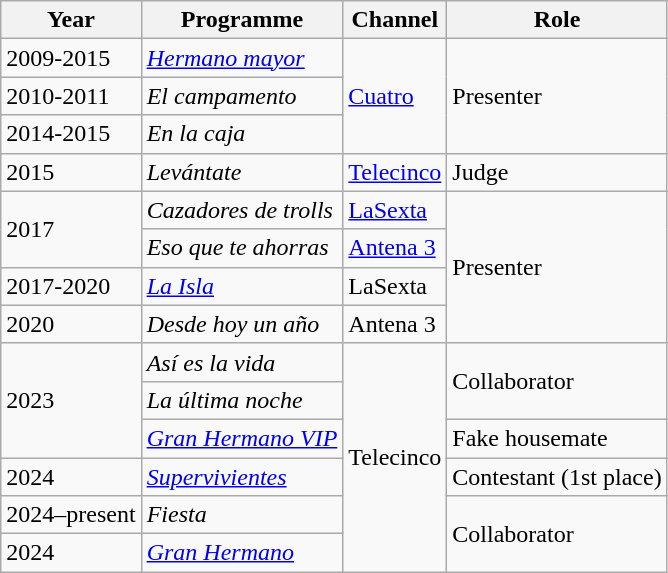<table class="wikitable">
<tr>
<th>Year</th>
<th>Programme</th>
<th>Channel</th>
<th>Role</th>
</tr>
<tr>
<td>2009-2015</td>
<td><em><a href='#'>Hermano mayor</a></em></td>
<td rowspan="3"><a href='#'>Cuatro</a></td>
<td rowspan="3">Presenter</td>
</tr>
<tr>
<td>2010-2011</td>
<td><em>El campamento</em></td>
</tr>
<tr>
<td>2014-2015</td>
<td><em>En la caja</em></td>
</tr>
<tr>
<td>2015</td>
<td><em>Levántate</em></td>
<td><a href='#'>Telecinco</a></td>
<td>Judge</td>
</tr>
<tr>
<td rowspan="2">2017</td>
<td><em>Cazadores de trolls</em></td>
<td><a href='#'>LaSexta</a></td>
<td rowspan="4">Presenter</td>
</tr>
<tr>
<td><em>Eso que te ahorras</em></td>
<td><a href='#'>Antena 3</a></td>
</tr>
<tr>
<td>2017-2020</td>
<td><a href='#'><em>La Isla</em></a></td>
<td>LaSexta</td>
</tr>
<tr>
<td>2020</td>
<td><em>Desde hoy un año</em></td>
<td>Antena 3</td>
</tr>
<tr>
<td rowspan="3">2023</td>
<td><em>Así es la vida</em></td>
<td rowspan="6">Telecinco</td>
<td rowspan="2">Collaborator</td>
</tr>
<tr>
<td><em>La última noche</em></td>
</tr>
<tr>
<td><a href='#'><em>Gran Hermano VIP</em></a></td>
<td>Fake housemate</td>
</tr>
<tr>
<td>2024</td>
<td><a href='#'><em>Supervivientes</em></a></td>
<td>Contestant (1st place)</td>
</tr>
<tr>
<td>2024–present</td>
<td><em>Fiesta</em></td>
<td rowspan="2">Collaborator</td>
</tr>
<tr>
<td>2024</td>
<td><a href='#'><em>Gran Hermano</em></a></td>
</tr>
</table>
